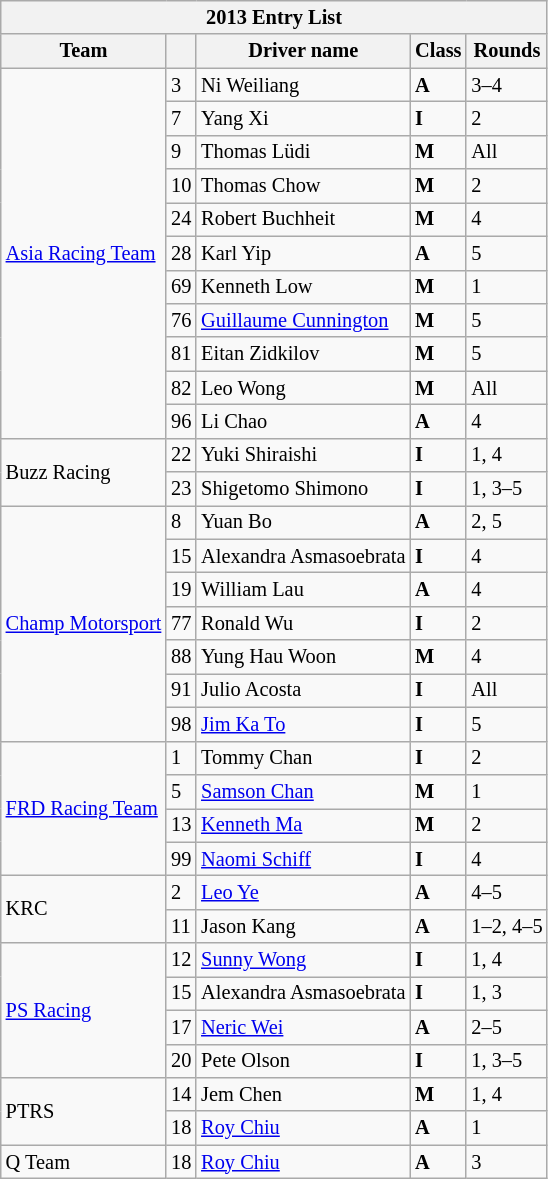<table class="wikitable" style="font-size: 85%;">
<tr>
<th colspan=5>2013 Entry List</th>
</tr>
<tr>
<th>Team</th>
<th></th>
<th>Driver name</th>
<th>Class</th>
<th>Rounds</th>
</tr>
<tr>
<td rowspan=11><a href='#'>Asia Racing Team</a></td>
<td>3</td>
<td> Ni Weiliang</td>
<td><strong><span>A</span></strong></td>
<td>3–4</td>
</tr>
<tr>
<td>7</td>
<td> Yang Xi</td>
<td><strong><span>I</span></strong></td>
<td>2</td>
</tr>
<tr>
<td>9</td>
<td> Thomas Lüdi</td>
<td><strong><span>M</span></strong></td>
<td>All</td>
</tr>
<tr>
<td>10</td>
<td> Thomas Chow</td>
<td><strong><span>M</span></strong></td>
<td>2</td>
</tr>
<tr>
<td>24</td>
<td> Robert Buchheit</td>
<td><strong><span>M</span></strong></td>
<td>4</td>
</tr>
<tr>
<td>28</td>
<td> Karl Yip</td>
<td><strong><span>A</span></strong></td>
<td>5</td>
</tr>
<tr>
<td>69</td>
<td> Kenneth Low</td>
<td><strong><span>M</span></strong></td>
<td>1</td>
</tr>
<tr>
<td>76</td>
<td> <a href='#'>Guillaume Cunnington</a></td>
<td><strong><span>M</span></strong></td>
<td>5</td>
</tr>
<tr>
<td>81</td>
<td> Eitan Zidkilov</td>
<td><strong><span>M</span></strong></td>
<td>5</td>
</tr>
<tr>
<td>82</td>
<td> Leo Wong</td>
<td><strong><span>M</span></strong></td>
<td>All</td>
</tr>
<tr>
<td>96</td>
<td> Li Chao</td>
<td><strong><span>A</span></strong></td>
<td>4</td>
</tr>
<tr>
<td rowspan=2>Buzz Racing</td>
<td>22</td>
<td> Yuki Shiraishi</td>
<td><strong><span>I</span></strong></td>
<td>1, 4</td>
</tr>
<tr>
<td>23</td>
<td> Shigetomo Shimono</td>
<td><strong><span>I</span></strong></td>
<td>1, 3–5</td>
</tr>
<tr>
<td rowspan=7><a href='#'>Champ Motorsport</a></td>
<td>8</td>
<td> Yuan Bo</td>
<td><strong><span>A</span></strong></td>
<td>2, 5</td>
</tr>
<tr>
<td>15</td>
<td> Alexandra Asmasoebrata</td>
<td><strong><span>I</span></strong></td>
<td>4</td>
</tr>
<tr>
<td>19</td>
<td> William Lau</td>
<td><strong><span>A</span></strong></td>
<td>4</td>
</tr>
<tr>
<td>77</td>
<td> Ronald Wu</td>
<td><strong><span>I</span></strong></td>
<td>2</td>
</tr>
<tr>
<td>88</td>
<td> Yung Hau Woon</td>
<td><strong><span>M</span></strong></td>
<td>4</td>
</tr>
<tr>
<td>91</td>
<td> Julio Acosta</td>
<td><strong><span>I</span></strong></td>
<td>All</td>
</tr>
<tr>
<td>98</td>
<td> <a href='#'>Jim Ka To</a></td>
<td><strong><span>I</span></strong></td>
<td>5</td>
</tr>
<tr>
<td rowspan=4><a href='#'>FRD Racing Team</a></td>
<td>1</td>
<td> Tommy Chan</td>
<td><strong><span>I</span></strong></td>
<td>2</td>
</tr>
<tr>
<td>5</td>
<td> <a href='#'>Samson Chan</a></td>
<td><strong><span>M</span></strong></td>
<td>1</td>
</tr>
<tr>
<td>13</td>
<td> <a href='#'>Kenneth Ma</a></td>
<td><strong><span>M</span></strong></td>
<td>2</td>
</tr>
<tr>
<td>99</td>
<td> <a href='#'>Naomi Schiff</a></td>
<td><strong><span>I</span></strong></td>
<td>4</td>
</tr>
<tr>
<td rowspan=2>KRC</td>
<td>2</td>
<td> <a href='#'>Leo Ye</a></td>
<td><strong><span>A</span></strong></td>
<td>4–5</td>
</tr>
<tr>
<td>11</td>
<td> Jason Kang</td>
<td><strong><span>A</span></strong></td>
<td>1–2, 4–5</td>
</tr>
<tr>
<td rowspan=4><a href='#'>PS Racing</a></td>
<td>12</td>
<td> <a href='#'>Sunny Wong</a></td>
<td><strong><span>I</span></strong></td>
<td>1, 4</td>
</tr>
<tr>
<td>15</td>
<td> Alexandra Asmasoebrata</td>
<td><strong><span>I</span></strong></td>
<td>1, 3</td>
</tr>
<tr>
<td>17</td>
<td> <a href='#'>Neric Wei</a></td>
<td><strong><span>A</span></strong></td>
<td>2–5</td>
</tr>
<tr>
<td>20</td>
<td> Pete Olson</td>
<td><strong><span>I</span></strong></td>
<td>1, 3–5</td>
</tr>
<tr>
<td rowspan=2>PTRS</td>
<td>14</td>
<td> Jem Chen</td>
<td><strong><span>M</span></strong></td>
<td>1, 4</td>
</tr>
<tr>
<td>18</td>
<td> <a href='#'>Roy Chiu</a></td>
<td><strong><span>A</span></strong></td>
<td>1</td>
</tr>
<tr>
<td>Q Team</td>
<td>18</td>
<td> <a href='#'>Roy Chiu</a></td>
<td><strong><span>A</span></strong></td>
<td>3</td>
</tr>
</table>
